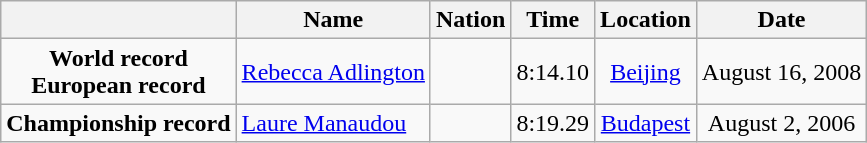<table class=wikitable style=text-align:center>
<tr>
<th></th>
<th>Name</th>
<th>Nation</th>
<th>Time</th>
<th>Location</th>
<th>Date</th>
</tr>
<tr>
<td><strong>World record</strong><br><strong>European record</strong></td>
<td align=left><a href='#'>Rebecca Adlington</a></td>
<td align=left></td>
<td align=left>8:14.10</td>
<td><a href='#'>Beijing</a></td>
<td>August 16, 2008</td>
</tr>
<tr>
<td><strong>Championship record</strong></td>
<td align=left><a href='#'>Laure Manaudou</a></td>
<td align=left></td>
<td align=left>8:19.29</td>
<td><a href='#'>Budapest</a></td>
<td>August 2, 2006</td>
</tr>
</table>
